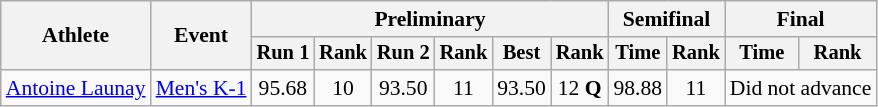<table class="wikitable" style="font-size:90%">
<tr>
<th rowspan=2>Athlete</th>
<th rowspan=2>Event</th>
<th colspan=6>Preliminary</th>
<th colspan=2>Semifinal</th>
<th colspan=2>Final</th>
</tr>
<tr style="font-size:95%">
<th>Run 1</th>
<th>Rank</th>
<th>Run 2</th>
<th>Rank</th>
<th>Best</th>
<th>Rank</th>
<th>Time</th>
<th>Rank</th>
<th>Time</th>
<th>Rank</th>
</tr>
<tr align=center>
<td align=left><a href='#'>Antoine Launay</a></td>
<td align=left><a href='#'>Men's K-1</a></td>
<td>95.68</td>
<td>10</td>
<td>93.50</td>
<td>11</td>
<td>93.50</td>
<td>12 <strong>Q</strong></td>
<td>98.88</td>
<td>11</td>
<td colspan=2>Did not advance</td>
</tr>
</table>
